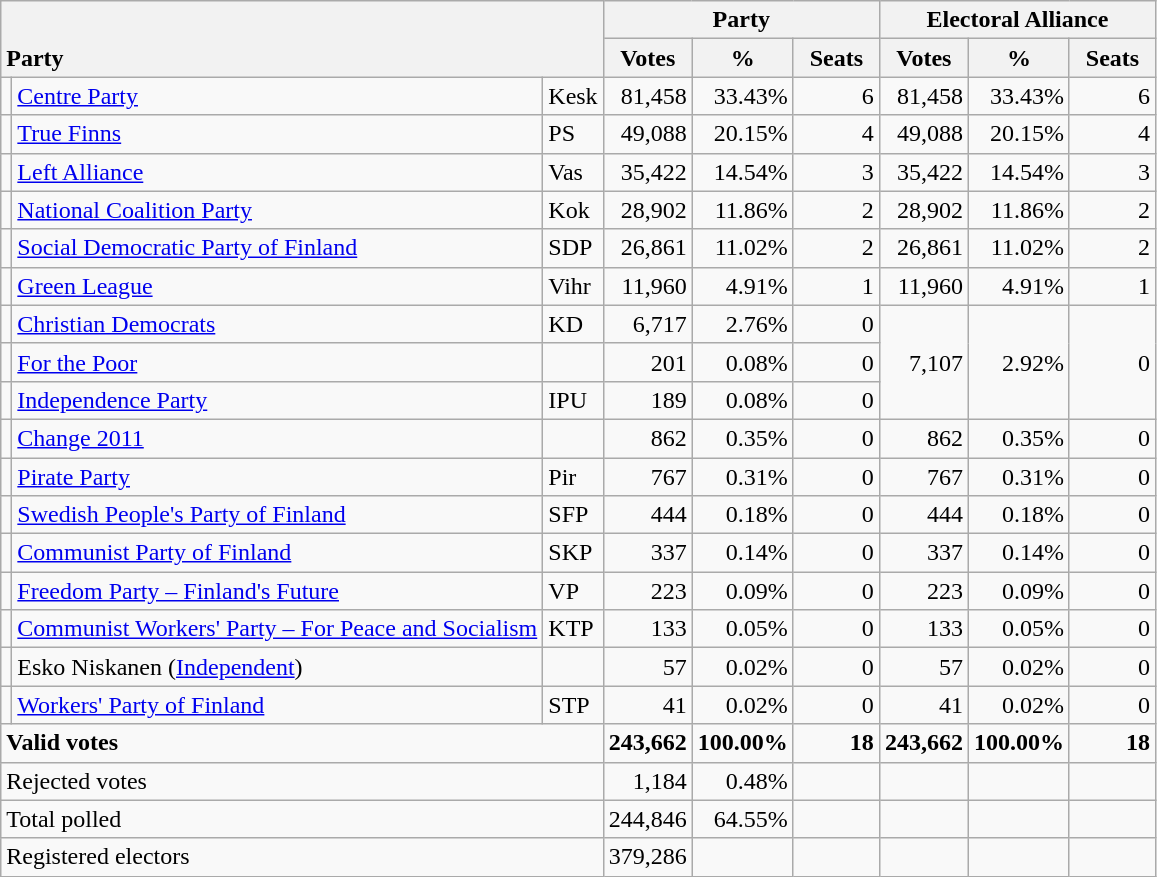<table class="wikitable" border="1" style="text-align:right;">
<tr>
<th style="text-align:left;" valign=bottom rowspan=2 colspan=3>Party</th>
<th colspan=3>Party</th>
<th colspan=3>Electoral Alliance</th>
</tr>
<tr>
<th align=center valign=bottom width="50">Votes</th>
<th align=center valign=bottom width="50">%</th>
<th align=center valign=bottom width="50">Seats</th>
<th align=center valign=bottom width="50">Votes</th>
<th align=center valign=bottom width="50">%</th>
<th align=center valign=bottom width="50">Seats</th>
</tr>
<tr>
<td></td>
<td align=left><a href='#'>Centre Party</a></td>
<td align=left>Kesk</td>
<td>81,458</td>
<td>33.43%</td>
<td>6</td>
<td>81,458</td>
<td>33.43%</td>
<td>6</td>
</tr>
<tr>
<td></td>
<td align=left><a href='#'>True Finns</a></td>
<td align=left>PS</td>
<td>49,088</td>
<td>20.15%</td>
<td>4</td>
<td>49,088</td>
<td>20.15%</td>
<td>4</td>
</tr>
<tr>
<td></td>
<td align=left><a href='#'>Left Alliance</a></td>
<td align=left>Vas</td>
<td>35,422</td>
<td>14.54%</td>
<td>3</td>
<td>35,422</td>
<td>14.54%</td>
<td>3</td>
</tr>
<tr>
<td></td>
<td align=left><a href='#'>National Coalition Party</a></td>
<td align=left>Kok</td>
<td>28,902</td>
<td>11.86%</td>
<td>2</td>
<td>28,902</td>
<td>11.86%</td>
<td>2</td>
</tr>
<tr>
<td></td>
<td align=left style="white-space: nowrap;"><a href='#'>Social Democratic Party of Finland</a></td>
<td align=left>SDP</td>
<td>26,861</td>
<td>11.02%</td>
<td>2</td>
<td>26,861</td>
<td>11.02%</td>
<td>2</td>
</tr>
<tr>
<td></td>
<td align=left><a href='#'>Green League</a></td>
<td align=left>Vihr</td>
<td>11,960</td>
<td>4.91%</td>
<td>1</td>
<td>11,960</td>
<td>4.91%</td>
<td>1</td>
</tr>
<tr>
<td></td>
<td align=left><a href='#'>Christian Democrats</a></td>
<td align=left>KD</td>
<td>6,717</td>
<td>2.76%</td>
<td>0</td>
<td rowspan=3>7,107</td>
<td rowspan=3>2.92%</td>
<td rowspan=3>0</td>
</tr>
<tr>
<td></td>
<td align=left><a href='#'>For the Poor</a></td>
<td align=left></td>
<td>201</td>
<td>0.08%</td>
<td>0</td>
</tr>
<tr>
<td></td>
<td align=left><a href='#'>Independence Party</a></td>
<td align=left>IPU</td>
<td>189</td>
<td>0.08%</td>
<td>0</td>
</tr>
<tr>
<td></td>
<td align=left><a href='#'>Change 2011</a></td>
<td align=left></td>
<td>862</td>
<td>0.35%</td>
<td>0</td>
<td>862</td>
<td>0.35%</td>
<td>0</td>
</tr>
<tr>
<td></td>
<td align=left><a href='#'>Pirate Party</a></td>
<td align=left>Pir</td>
<td>767</td>
<td>0.31%</td>
<td>0</td>
<td>767</td>
<td>0.31%</td>
<td>0</td>
</tr>
<tr>
<td></td>
<td align=left><a href='#'>Swedish People's Party of Finland</a></td>
<td align=left>SFP</td>
<td>444</td>
<td>0.18%</td>
<td>0</td>
<td>444</td>
<td>0.18%</td>
<td>0</td>
</tr>
<tr>
<td></td>
<td align=left><a href='#'>Communist Party of Finland</a></td>
<td align=left>SKP</td>
<td>337</td>
<td>0.14%</td>
<td>0</td>
<td>337</td>
<td>0.14%</td>
<td>0</td>
</tr>
<tr>
<td></td>
<td align=left><a href='#'>Freedom Party – Finland's Future</a></td>
<td align=left>VP</td>
<td>223</td>
<td>0.09%</td>
<td>0</td>
<td>223</td>
<td>0.09%</td>
<td>0</td>
</tr>
<tr>
<td></td>
<td align=left><a href='#'>Communist Workers' Party – For Peace and Socialism</a></td>
<td align=left>KTP</td>
<td>133</td>
<td>0.05%</td>
<td>0</td>
<td>133</td>
<td>0.05%</td>
<td>0</td>
</tr>
<tr>
<td></td>
<td align=left>Esko Niskanen (<a href='#'>Independent</a>)</td>
<td align=left></td>
<td>57</td>
<td>0.02%</td>
<td>0</td>
<td>57</td>
<td>0.02%</td>
<td>0</td>
</tr>
<tr>
<td></td>
<td align=left><a href='#'>Workers' Party of Finland</a></td>
<td align=left>STP</td>
<td>41</td>
<td>0.02%</td>
<td>0</td>
<td>41</td>
<td>0.02%</td>
<td>0</td>
</tr>
<tr style="font-weight:bold">
<td align=left colspan=3>Valid votes</td>
<td>243,662</td>
<td>100.00%</td>
<td>18</td>
<td>243,662</td>
<td>100.00%</td>
<td>18</td>
</tr>
<tr>
<td align=left colspan=3>Rejected votes</td>
<td>1,184</td>
<td>0.48%</td>
<td></td>
<td></td>
<td></td>
<td></td>
</tr>
<tr>
<td align=left colspan=3>Total polled</td>
<td>244,846</td>
<td>64.55%</td>
<td></td>
<td></td>
<td></td>
<td></td>
</tr>
<tr>
<td align=left colspan=3>Registered electors</td>
<td>379,286</td>
<td></td>
<td></td>
<td></td>
<td></td>
<td></td>
</tr>
</table>
